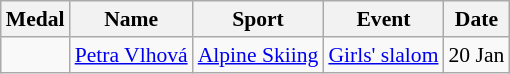<table class="wikitable sortable" style="font-size:90%">
<tr>
<th>Medal</th>
<th>Name</th>
<th>Sport</th>
<th>Event</th>
<th>Date</th>
</tr>
<tr>
<td></td>
<td><a href='#'>Petra Vlhová</a></td>
<td><a href='#'>Alpine Skiing</a></td>
<td><a href='#'>Girls' slalom</a></td>
<td>20 Jan</td>
</tr>
</table>
